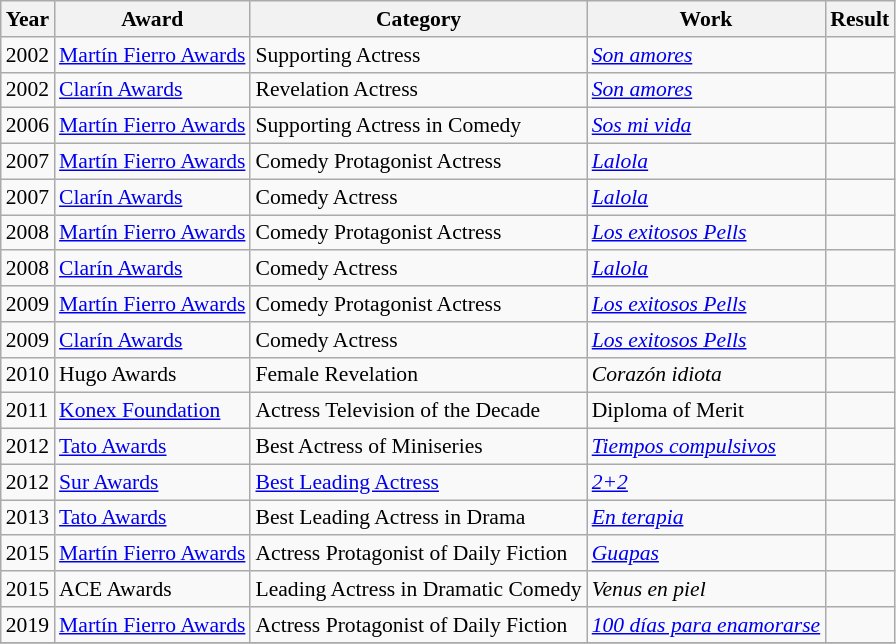<table class="wikitable" style="font-size: 90%;">
<tr>
<th>Year</th>
<th>Award</th>
<th>Category</th>
<th>Work</th>
<th>Result</th>
</tr>
<tr>
<td>2002</td>
<td><a href='#'>Martín Fierro Awards</a></td>
<td>Supporting Actress</td>
<td><em><a href='#'>Son amores</a></em></td>
<td></td>
</tr>
<tr>
<td>2002</td>
<td><a href='#'>Clarín Awards</a></td>
<td>Revelation Actress</td>
<td><em><a href='#'>Son amores</a></em></td>
<td></td>
</tr>
<tr>
<td>2006</td>
<td><a href='#'>Martín Fierro Awards</a></td>
<td>Supporting Actress in Comedy</td>
<td><em><a href='#'>Sos mi vida</a></em></td>
<td></td>
</tr>
<tr>
<td>2007</td>
<td><a href='#'>Martín Fierro Awards</a></td>
<td>Comedy Protagonist Actress</td>
<td><em><a href='#'>Lalola</a></em></td>
<td></td>
</tr>
<tr>
<td>2007</td>
<td><a href='#'>Clarín Awards</a></td>
<td>Comedy Actress</td>
<td><em><a href='#'>Lalola</a></em></td>
<td></td>
</tr>
<tr>
<td>2008</td>
<td><a href='#'>Martín Fierro Awards</a></td>
<td>Comedy Protagonist Actress</td>
<td><em><a href='#'>Los exitosos Pells</a></em></td>
<td></td>
</tr>
<tr>
<td>2008</td>
<td><a href='#'>Clarín Awards</a></td>
<td>Comedy Actress</td>
<td><em><a href='#'>Lalola</a></em></td>
<td></td>
</tr>
<tr>
<td>2009</td>
<td><a href='#'>Martín Fierro Awards</a></td>
<td>Comedy Protagonist Actress</td>
<td><em><a href='#'>Los exitosos Pells</a></em></td>
<td></td>
</tr>
<tr>
<td>2009</td>
<td><a href='#'>Clarín Awards</a></td>
<td>Comedy Actress</td>
<td><em><a href='#'>Los exitosos Pells</a></em></td>
<td></td>
</tr>
<tr>
<td>2010</td>
<td>Hugo Awards</td>
<td>Female Revelation</td>
<td><em>Corazón idiota</em></td>
<td></td>
</tr>
<tr>
<td>2011</td>
<td><a href='#'>Konex Foundation</a></td>
<td>Actress Television of the Decade</td>
<td>Diploma of Merit</td>
<td></td>
</tr>
<tr>
<td>2012</td>
<td><a href='#'>Tato Awards</a></td>
<td>Best Actress of Miniseries</td>
<td><em><a href='#'>Tiempos compulsivos</a></em></td>
<td></td>
</tr>
<tr>
<td>2012</td>
<td><a href='#'>Sur Awards</a></td>
<td><a href='#'>Best Leading Actress</a></td>
<td><em><a href='#'>2+2</a></em></td>
<td></td>
</tr>
<tr>
<td>2013</td>
<td><a href='#'>Tato Awards</a></td>
<td>Best Leading Actress in Drama</td>
<td><em><a href='#'>En terapia</a></em></td>
<td></td>
</tr>
<tr>
<td>2015</td>
<td><a href='#'>Martín Fierro Awards</a></td>
<td>Actress Protagonist of Daily Fiction</td>
<td><em><a href='#'>Guapas</a></em></td>
<td></td>
</tr>
<tr>
<td>2015</td>
<td>ACE Awards</td>
<td>Leading Actress in Dramatic Comedy</td>
<td><em>Venus en piel</em></td>
<td></td>
</tr>
<tr>
<td>2019</td>
<td><a href='#'>Martín Fierro Awards</a></td>
<td>Actress Protagonist of Daily Fiction</td>
<td><em><a href='#'>100 días para enamorarse</a></em></td>
<td></td>
</tr>
<tr>
</tr>
</table>
